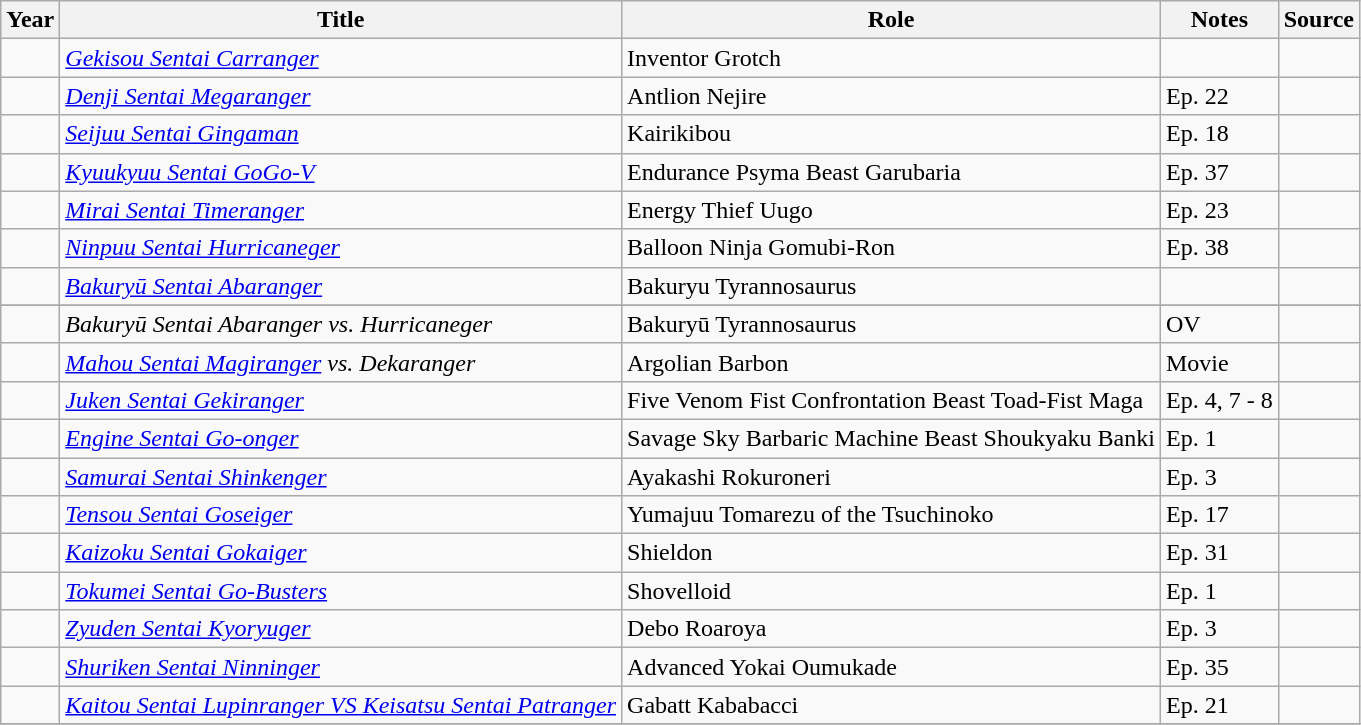<table class="wikitable sortable plainrowheaders">
<tr>
<th>Year</th>
<th>Title</th>
<th>Role</th>
<th class="unsortable">Notes</th>
<th class="unsortable">Source</th>
</tr>
<tr>
<td></td>
<td><em><a href='#'>Gekisou Sentai Carranger</a></em></td>
<td>Inventor Grotch</td>
<td></td>
<td></td>
</tr>
<tr>
<td></td>
<td><em><a href='#'>Denji Sentai Megaranger</a></em></td>
<td>Antlion Nejire</td>
<td>Ep. 22</td>
<td></td>
</tr>
<tr>
<td></td>
<td><em><a href='#'>Seijuu Sentai Gingaman</a></em></td>
<td>Kairikibou</td>
<td>Ep. 18</td>
<td></td>
</tr>
<tr>
<td></td>
<td><em><a href='#'>Kyuukyuu Sentai GoGo-V</a></em></td>
<td>Endurance Psyma Beast Garubaria</td>
<td>Ep. 37</td>
<td></td>
</tr>
<tr>
<td></td>
<td><em><a href='#'>Mirai Sentai Timeranger</a></em></td>
<td>Energy Thief Uugo</td>
<td>Ep. 23</td>
<td></td>
</tr>
<tr>
<td></td>
<td><em><a href='#'>Ninpuu Sentai Hurricaneger</a></em></td>
<td>Balloon Ninja Gomubi-Ron</td>
<td>Ep. 38</td>
<td></td>
</tr>
<tr>
<td></td>
<td><em><a href='#'>Bakuryū Sentai Abaranger</a></em></td>
<td>Bakuryu Tyrannosaurus</td>
<td></td>
<td></td>
</tr>
<tr>
</tr>
<tr | >
</tr>
<tr>
<td></td>
<td><em>Bakuryū Sentai Abaranger vs. Hurricaneger</em></td>
<td>Bakuryū Tyrannosaurus</td>
<td>OV</td>
<td></td>
</tr>
<tr>
<td></td>
<td><em><a href='#'>Mahou Sentai Magiranger</a> vs. Dekaranger</em></td>
<td>Argolian Barbon</td>
<td>Movie</td>
<td></td>
</tr>
<tr>
<td></td>
<td><em><a href='#'>Juken Sentai Gekiranger</a></em></td>
<td>Five Venom Fist Confrontation Beast Toad-Fist Maga</td>
<td>Ep. 4, 7 - 8</td>
<td></td>
</tr>
<tr>
<td></td>
<td><em><a href='#'>Engine Sentai Go-onger</a></em></td>
<td>Savage Sky Barbaric Machine Beast Shoukyaku Banki</td>
<td>Ep. 1</td>
<td></td>
</tr>
<tr>
<td></td>
<td><em><a href='#'>Samurai Sentai Shinkenger</a></em></td>
<td>Ayakashi Rokuroneri</td>
<td>Ep. 3</td>
<td></td>
</tr>
<tr>
<td></td>
<td><em><a href='#'>Tensou Sentai Goseiger</a></em></td>
<td>Yumajuu Tomarezu of the Tsuchinoko</td>
<td>Ep. 17</td>
<td></td>
</tr>
<tr>
<td></td>
<td><em><a href='#'>Kaizoku Sentai Gokaiger</a></em></td>
<td>Shieldon</td>
<td>Ep. 31</td>
<td></td>
</tr>
<tr>
<td></td>
<td><em><a href='#'>Tokumei Sentai Go-Busters</a></em></td>
<td>Shovelloid</td>
<td>Ep. 1</td>
<td></td>
</tr>
<tr>
<td></td>
<td><em><a href='#'>Zyuden Sentai Kyoryuger</a></em></td>
<td>Debo Roaroya</td>
<td>Ep. 3</td>
<td></td>
</tr>
<tr>
<td></td>
<td><em><a href='#'>Shuriken Sentai Ninninger</a></em></td>
<td>Advanced Yokai Oumukade</td>
<td>Ep. 35</td>
<td></td>
</tr>
<tr>
<td></td>
<td><em><a href='#'>Kaitou Sentai Lupinranger VS Keisatsu Sentai Patranger</a></em></td>
<td>Gabatt Kababacci</td>
<td>Ep. 21</td>
<td></td>
</tr>
<tr>
</tr>
</table>
